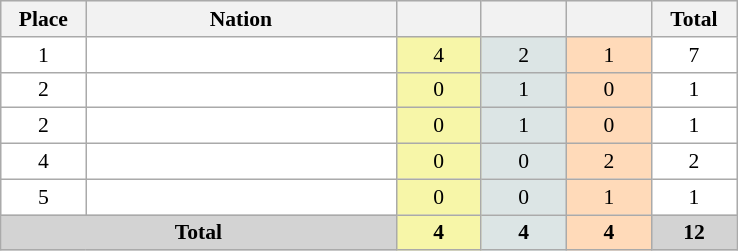<table class=wikitable style="border:1px solid #AAAAAA;font-size:90%">
<tr bgcolor="#EFEFEF">
<th width=50>Place</th>
<th width=200>Nation</th>
<th width=50></th>
<th width=50></th>
<th width=50></th>
<th width=50>Total</th>
</tr>
<tr align="center" valign="top" bgcolor="#FFFFFF">
<td>1</td>
<td align="left"></td>
<td style="background:#F7F6A8;">4</td>
<td style="background:#DCE5E5;">2</td>
<td style="background:#FFDAB9;">1</td>
<td>7</td>
</tr>
<tr align="center" valign="top" bgcolor="#FFFFFF">
<td>2</td>
<td align="left"></td>
<td style="background:#F7F6A8;">0</td>
<td style="background:#DCE5E5;">1</td>
<td style="background:#FFDAB9;">0</td>
<td>1</td>
</tr>
<tr align="center" valign="top" bgcolor="#FFFFFF">
<td>2</td>
<td align="left"></td>
<td style="background:#F7F6A8;">0</td>
<td style="background:#DCE5E5;">1</td>
<td style="background:#FFDAB9;">0</td>
<td>1</td>
</tr>
<tr align="center" valign="top" bgcolor="#FFFFFF">
<td>4</td>
<td align="left"></td>
<td style="background:#F7F6A8;">0</td>
<td style="background:#DCE5E5;">0</td>
<td style="background:#FFDAB9;">2</td>
<td>2</td>
</tr>
<tr align="center" valign="top" bgcolor="#FFFFFF">
<td>5</td>
<td align="left"></td>
<td style="background:#F7F6A8;">0</td>
<td style="background:#DCE5E5;">0</td>
<td style="background:#FFDAB9;">1</td>
<td>1</td>
</tr>
<tr align="center">
<td colspan="2" bgcolor=D3D3D3><strong>Total</strong></td>
<td style="background:#F7F6A8;"><strong>4</strong></td>
<td style="background:#DCE5E5;"><strong>4</strong></td>
<td style="background:#FFDAB9;"><strong>4</strong></td>
<td bgcolor=D3D3D3><strong>12</strong></td>
</tr>
</table>
